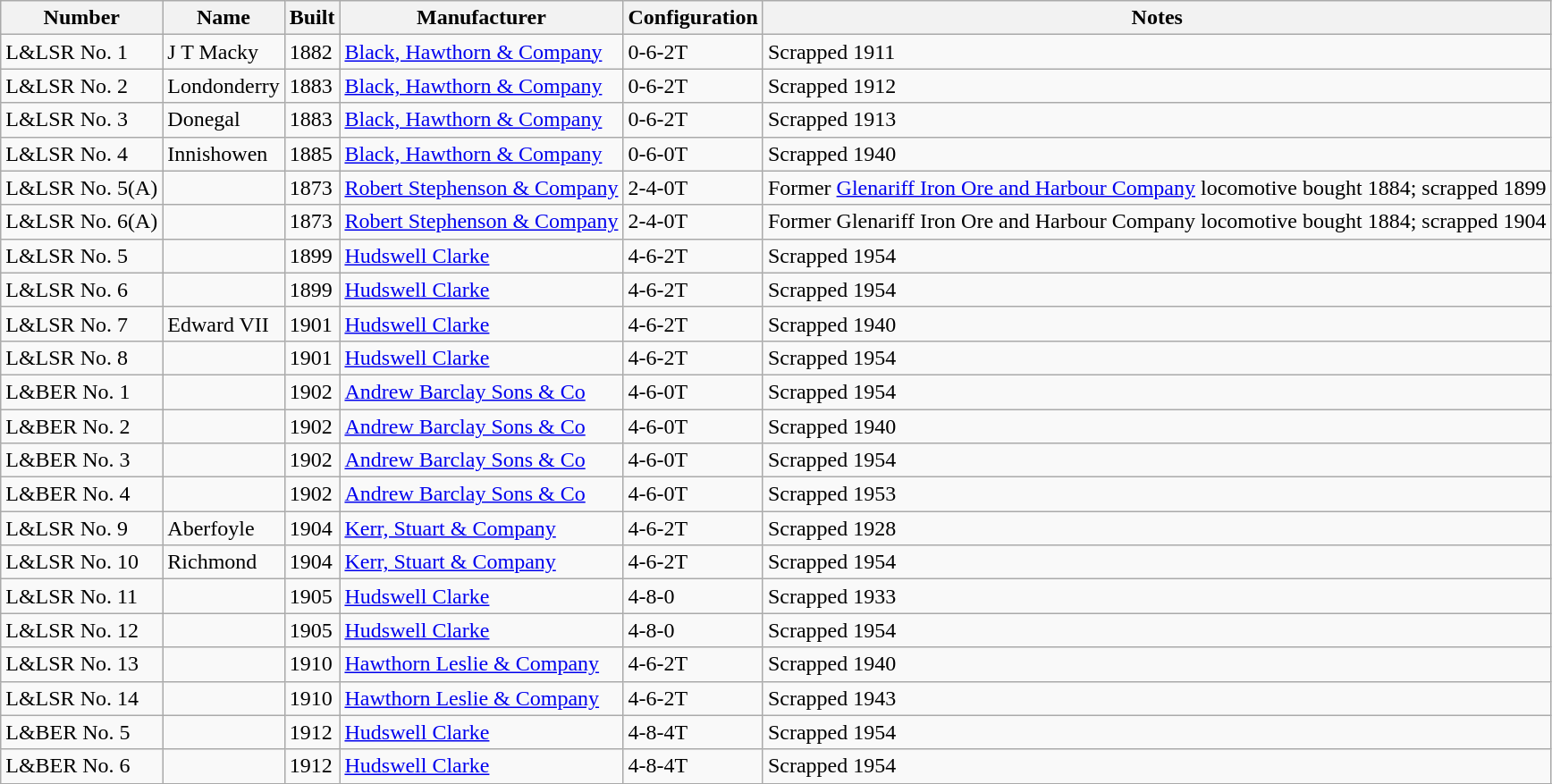<table class="wikitable">
<tr>
<th>Number</th>
<th>Name</th>
<th>Built</th>
<th>Manufacturer</th>
<th>Configuration</th>
<th>Notes</th>
</tr>
<tr --->
<td>L&LSR No. 1</td>
<td>J T Macky</td>
<td>1882</td>
<td><a href='#'>Black, Hawthorn & Company</a></td>
<td>0-6-2T</td>
<td>Scrapped 1911</td>
</tr>
<tr --->
<td>L&LSR No. 2</td>
<td>Londonderry</td>
<td>1883</td>
<td><a href='#'>Black, Hawthorn & Company</a></td>
<td>0-6-2T</td>
<td>Scrapped 1912</td>
</tr>
<tr --->
<td>L&LSR No. 3</td>
<td>Donegal</td>
<td>1883</td>
<td><a href='#'>Black, Hawthorn & Company</a></td>
<td>0-6-2T</td>
<td>Scrapped 1913</td>
</tr>
<tr --->
<td>L&LSR No. 4</td>
<td>Innishowen</td>
<td>1885</td>
<td><a href='#'>Black, Hawthorn & Company</a></td>
<td>0-6-0T</td>
<td>Scrapped 1940</td>
</tr>
<tr --->
<td>L&LSR No. 5(A)</td>
<td></td>
<td>1873</td>
<td><a href='#'>Robert Stephenson & Company</a></td>
<td>2-4-0T</td>
<td>Former <a href='#'>Glenariff Iron Ore and Harbour Company</a> locomotive bought 1884; scrapped 1899</td>
</tr>
<tr --->
<td>L&LSR No. 6(A)</td>
<td></td>
<td>1873</td>
<td><a href='#'>Robert Stephenson & Company</a></td>
<td>2-4-0T</td>
<td>Former Glenariff Iron Ore and Harbour Company locomotive bought 1884; scrapped 1904</td>
</tr>
<tr --->
<td>L&LSR No. 5</td>
<td></td>
<td>1899</td>
<td><a href='#'>Hudswell Clarke</a></td>
<td>4-6-2T</td>
<td>Scrapped 1954</td>
</tr>
<tr --->
<td>L&LSR No. 6</td>
<td></td>
<td>1899</td>
<td><a href='#'>Hudswell Clarke</a></td>
<td>4-6-2T</td>
<td>Scrapped 1954</td>
</tr>
<tr --->
<td>L&LSR No. 7</td>
<td>Edward VII</td>
<td>1901</td>
<td><a href='#'>Hudswell Clarke</a></td>
<td>4-6-2T</td>
<td>Scrapped 1940</td>
</tr>
<tr --->
<td>L&LSR No. 8</td>
<td></td>
<td>1901</td>
<td><a href='#'>Hudswell Clarke</a></td>
<td>4-6-2T</td>
<td>Scrapped 1954</td>
</tr>
<tr --->
<td>L&BER No. 1</td>
<td></td>
<td>1902</td>
<td><a href='#'>Andrew Barclay Sons & Co</a></td>
<td>4-6-0T</td>
<td>Scrapped 1954</td>
</tr>
<tr --->
<td>L&BER No. 2</td>
<td></td>
<td>1902</td>
<td><a href='#'>Andrew Barclay Sons & Co</a></td>
<td>4-6-0T</td>
<td>Scrapped 1940</td>
</tr>
<tr --->
<td>L&BER No. 3</td>
<td></td>
<td>1902</td>
<td><a href='#'>Andrew Barclay Sons & Co</a></td>
<td>4-6-0T</td>
<td>Scrapped 1954</td>
</tr>
<tr --->
<td>L&BER No. 4</td>
<td></td>
<td>1902</td>
<td><a href='#'>Andrew Barclay Sons & Co</a></td>
<td>4-6-0T</td>
<td>Scrapped 1953</td>
</tr>
<tr --->
<td>L&LSR No. 9</td>
<td>Aberfoyle</td>
<td>1904</td>
<td><a href='#'>Kerr, Stuart & Company</a></td>
<td>4-6-2T</td>
<td>Scrapped 1928</td>
</tr>
<tr --->
<td>L&LSR No. 10</td>
<td>Richmond</td>
<td>1904</td>
<td><a href='#'>Kerr, Stuart & Company</a></td>
<td>4-6-2T</td>
<td>Scrapped 1954</td>
</tr>
<tr --->
<td>L&LSR No. 11</td>
<td></td>
<td>1905</td>
<td><a href='#'>Hudswell Clarke</a></td>
<td>4-8-0</td>
<td>Scrapped 1933</td>
</tr>
<tr --->
<td>L&LSR No. 12</td>
<td></td>
<td>1905</td>
<td><a href='#'>Hudswell Clarke</a></td>
<td>4-8-0</td>
<td>Scrapped 1954</td>
</tr>
<tr --->
<td>L&LSR No. 13</td>
<td></td>
<td>1910</td>
<td><a href='#'>Hawthorn Leslie & Company</a></td>
<td>4-6-2T</td>
<td>Scrapped 1940</td>
</tr>
<tr --->
<td>L&LSR No. 14</td>
<td></td>
<td>1910</td>
<td><a href='#'>Hawthorn Leslie & Company</a></td>
<td>4-6-2T</td>
<td>Scrapped 1943</td>
</tr>
<tr --->
<td>L&BER No. 5</td>
<td></td>
<td>1912</td>
<td><a href='#'>Hudswell Clarke</a></td>
<td>4-8-4T</td>
<td>Scrapped 1954</td>
</tr>
<tr --->
<td>L&BER No. 6</td>
<td></td>
<td>1912</td>
<td><a href='#'>Hudswell Clarke</a></td>
<td>4-8-4T</td>
<td>Scrapped 1954</td>
</tr>
<tr --->
</tr>
</table>
